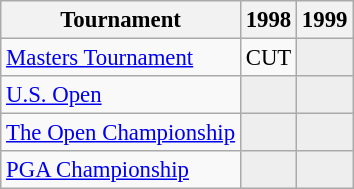<table class="wikitable" style="font-size:95%;text-align:center;">
<tr>
<th>Tournament</th>
<th>1998</th>
<th>1999</th>
</tr>
<tr>
<td align=left><a href='#'>Masters Tournament</a></td>
<td>CUT</td>
<td style="background:#eeeeee;"></td>
</tr>
<tr>
<td align=left><a href='#'>U.S. Open</a></td>
<td style="background:#eeeeee;"></td>
<td style="background:#eeeeee;"></td>
</tr>
<tr>
<td align=left><a href='#'>The Open Championship</a></td>
<td style="background:#eeeeee;"></td>
<td style="background:#eeeeee;"></td>
</tr>
<tr>
<td align=left><a href='#'>PGA Championship</a></td>
<td style="background:#eeeeee;"></td>
<td style="background:#eeeeee;"></td>
</tr>
</table>
